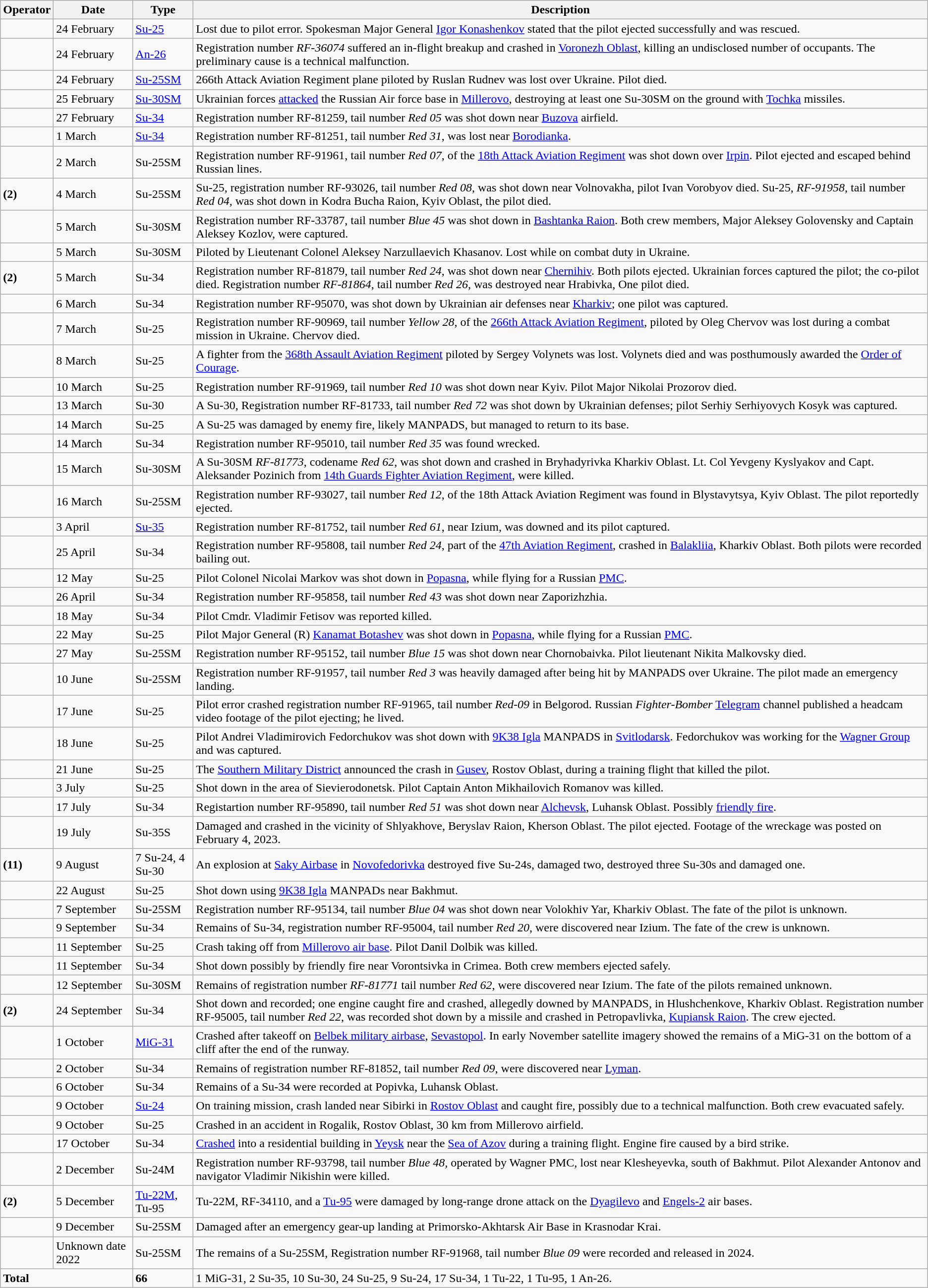<table class="wikitable">
<tr>
<th>Operator</th>
<th>Date</th>
<th>Type</th>
<th>Description</th>
</tr>
<tr>
<td></td>
<td>24 February</td>
<td><a href='#'>Su-25</a></td>
<td>Lost due to pilot error. Spokesman Major General <a href='#'>Igor Konashenkov</a> stated that the pilot ejected successfully and was rescued.</td>
</tr>
<tr>
<td></td>
<td>24 February</td>
<td><a href='#'>An-26</a></td>
<td>Registration number <em>RF-36074</em> suffered an in-flight breakup and crashed in <a href='#'>Voronezh Oblast</a>, killing an undisclosed number of occupants. The preliminary cause is a technical malfunction.</td>
</tr>
<tr>
<td></td>
<td>24 February</td>
<td><a href='#'>Su-25SM</a></td>
<td>266th Attack Aviation Regiment plane piloted by Ruslan Rudnev was lost over Ukraine. Pilot died.</td>
</tr>
<tr>
<td></td>
<td>25 February</td>
<td><a href='#'>Su-30SM</a></td>
<td>Ukrainian forces <a href='#'>attacked</a> the Russian Air force base in <a href='#'>Millerovo</a>, destroying at least one Su-30SM on the ground with <a href='#'>Tochka</a> missiles.</td>
</tr>
<tr>
<td></td>
<td>27 February</td>
<td><a href='#'>Su-34</a></td>
<td>Registration number RF-81259, tail number <em>Red 05</em> was shot down near <a href='#'>Buzova</a> airfield.</td>
</tr>
<tr>
<td></td>
<td>1 March</td>
<td><a href='#'>Su-34</a></td>
<td>Registration number RF-81251, tail number <em>Red 31</em>, was lost near <a href='#'>Borodianka</a>.</td>
</tr>
<tr>
<td></td>
<td>2 March</td>
<td>Su-25SM</td>
<td>Registration number RF-91961, tail number <em>Red 07</em>, of the <a href='#'>18th Attack Aviation Regiment</a> was shot down over <a href='#'>Irpin</a>. Pilot ejected and escaped behind Russian lines.</td>
</tr>
<tr>
<td> <strong>(2)</strong></td>
<td>4 March</td>
<td>Su-25SM</td>
<td>Su-25, registration number RF-93026, tail number <em>Red 08</em>, was shot down near Volnovakha, pilot Ivan Vorobyov died. Su-25, <em>RF-91958</em>, tail number <em>Red 04,</em> was shot down in Kodra Bucha Raion, Kyiv Oblast, the pilot died.</td>
</tr>
<tr>
<td></td>
<td>5 March</td>
<td>Su-30SM</td>
<td>Registration number RF-33787, tail number <em>Blue 45</em> was shot down in <a href='#'>Bashtanka Raion</a>. Both crew members, Major Aleksey Golovensky and Captain Aleksey Kozlov, were captured.</td>
</tr>
<tr>
<td></td>
<td>5 March</td>
<td>Su-30SM</td>
<td>Piloted by Lieutenant Colonel Aleksey Narzullaevich Khasanov. Lost while on combat duty in Ukraine.</td>
</tr>
<tr>
<td> <strong>(2)</strong></td>
<td>5 March</td>
<td>Su-34</td>
<td>Registration number RF-81879, tail number <em>Red 24</em>, was shot down near <a href='#'>Chernihiv</a>. Both pilots ejected. Ukrainian forces captured the pilot; the co-pilot died. Registration number <em>RF-81864</em>, tail number <em>Red 26</em>, was destroyed near Hrabivka, One pilot died.</td>
</tr>
<tr>
<td></td>
<td>6 March</td>
<td>Su-34</td>
<td>Registration number RF-95070, was shot down by Ukrainian air defenses near <a href='#'>Kharkiv</a>; one pilot was captured.</td>
</tr>
<tr>
<td></td>
<td>7 March</td>
<td>Su-25</td>
<td>Registration number RF-90969, tail number <em>Yellow 28</em>, of the <a href='#'>266th Attack Aviation Regiment</a>, piloted by Oleg Chervov was lost during a combat mission in Ukraine. Chervov died.</td>
</tr>
<tr>
<td></td>
<td>8 March</td>
<td>Su-25</td>
<td>A fighter from the <a href='#'>368th Assault Aviation Regiment</a> piloted by Sergey Volynets was lost. Volynets died and was posthumously awarded the <a href='#'>Order of Courage</a>.</td>
</tr>
<tr>
<td></td>
<td>10 March</td>
<td>Su-25</td>
<td>Registration number RF-91969, tail number <em>Red 10</em> was shot down near Kyiv. Pilot Major Nikolai Prozorov died.</td>
</tr>
<tr>
<td></td>
<td>13 March</td>
<td>Su-30</td>
<td>A Su-30, Registration number RF-81733, tail number <em>Red 72</em> was shot down by Ukrainian defenses; pilot Serhiy Serhiyovych Kosyk was captured.</td>
</tr>
<tr>
<td></td>
<td>14 March</td>
<td>Su-25</td>
<td>A Su-25 was damaged by enemy fire, likely MANPADS, but managed to return to its base.</td>
</tr>
<tr>
<td></td>
<td>14 March</td>
<td>Su-34</td>
<td>Registration number RF-95010, tail number <em>Red 35</em> was found wrecked.</td>
</tr>
<tr>
<td></td>
<td>15 March</td>
<td>Su-30SM</td>
<td>A Su-30SM <em>RF-81773</em>, codename <em>Red 62</em>, was shot down and crashed in Bryhadyrivka Kharkiv Oblast. Lt. Col Yevgeny Kyslyakov and Capt. Aleksander Pozinich from <a href='#'>14th Guards Fighter Aviation Regiment</a>, were killed.</td>
</tr>
<tr>
<td></td>
<td>16 March</td>
<td>Su-25SM</td>
<td>Registration number RF-93027, tail number <em>Red 12</em>, of the 18th Attack Aviation Regiment was found in Blystavytsya, Kyiv Oblast. The pilot reportedly ejected.</td>
</tr>
<tr>
<td></td>
<td>3 April</td>
<td><a href='#'>Su-35</a></td>
<td>Registration number RF-81752, tail number <em>Red 61</em>, near Izium, was downed and its pilot captured.</td>
</tr>
<tr>
<td></td>
<td>25 April</td>
<td>Su-34</td>
<td>Registration number RF-95808, tail number <em>Red 24</em>, part of the <a href='#'>47th Aviation Regiment</a>, crashed in <a href='#'>Balakliia</a>, Kharkiv Oblast. Both pilots were recorded bailing out.</td>
</tr>
<tr>
<td></td>
<td>12 May</td>
<td>Su-25</td>
<td>Pilot Colonel Nicolai Markov was shot down in <a href='#'>Popasna</a>, while flying for a Russian <a href='#'>PMC</a>.</td>
</tr>
<tr>
<td></td>
<td>26 April</td>
<td>Su-34</td>
<td>Registration number RF-95858, tail number <em>Red 43</em> was shot down near Zaporizhzhia.</td>
</tr>
<tr>
<td></td>
<td>18 May</td>
<td>Su-34</td>
<td>Pilot Cmdr. Vladimir Fetisov was reported killed.</td>
</tr>
<tr>
<td></td>
<td>22 May</td>
<td>Su-25</td>
<td>Pilot Major General (R) <a href='#'>Kanamat Botashev</a> was shot down in <a href='#'>Popasna</a>, while flying for a Russian <a href='#'>PMC</a>.</td>
</tr>
<tr>
<td></td>
<td>27 May</td>
<td>Su-25SM</td>
<td>Registration number RF-95152, tail number <em>Blue 15</em> was shot down near Chornobaivka. Pilot lieutenant Nikita Malkovsky died.</td>
</tr>
<tr>
<td></td>
<td>10 June</td>
<td>Su-25SM</td>
<td>Registration number RF-91957, tail number <em>Red 3</em> was heavily damaged after being hit by MANPADS over Ukraine. The pilot made an emergency landing.</td>
</tr>
<tr>
<td></td>
<td>17 June</td>
<td>Su-25</td>
<td>Pilot error crashed registration number RF-91965, tail number <em>Red-09</em> in Belgorod. Russian <em>Fighter-Bomber</em> <a href='#'>Telegram</a> channel published a headcam video footage of the pilot ejecting; he lived.</td>
</tr>
<tr>
<td><span></span></td>
<td>18 June</td>
<td>Su-25</td>
<td>Pilot Andrei Vladimirovich Fedorchukov was shot down with <a href='#'>9K38 Igla</a> MANPADS in <a href='#'>Svitlodarsk</a>. Fedorchukov was working for the <a href='#'>Wagner Group</a> and was captured.</td>
</tr>
<tr>
<td></td>
<td>21 June</td>
<td>Su-25</td>
<td>The <a href='#'>Southern Military District</a> announced the crash in <a href='#'>Gusev</a>, Rostov Oblast, during a training flight that killed the pilot.</td>
</tr>
<tr>
<td></td>
<td>3 July</td>
<td>Su-25</td>
<td>Shot down in the area of Sievierodonetsk. Pilot Captain Anton Mikhailovich Romanov was killed.</td>
</tr>
<tr>
<td></td>
<td>17 July</td>
<td>Su-34</td>
<td>Registartion number RF-95890, tail number <em>Red 51</em> was shot down near <a href='#'>Alchevsk</a>, Luhansk Oblast. Possibly <a href='#'>friendly fire</a>.</td>
</tr>
<tr>
<td></td>
<td>19 July</td>
<td>Su-35S</td>
<td>Damaged and crashed in the vicinity of Shlyakhove, Beryslav Raion, Kherson Oblast. The pilot ejected. Footage of the wreckage was posted on February 4, 2023.</td>
</tr>
<tr>
<td> <strong>(11)</strong></td>
<td>9 August</td>
<td>7 Su-24, 4 Su-30</td>
<td>An explosion at <a href='#'>Saky Airbase</a> in <a href='#'>Novofedorivka</a> destroyed five Su-24s, damaged two, destroyed three Su-30s and damaged one.</td>
</tr>
<tr>
<td></td>
<td>22 August</td>
<td>Su-25</td>
<td>Shot down using <a href='#'>9K38 Igla</a> MANPADs near Bakhmut.</td>
</tr>
<tr>
<td></td>
<td>7 September</td>
<td>Su-25SM</td>
<td>Registration number RF-95134, tail number <em>Blue 04</em> was shot down near Volokhiv Yar, Kharkiv Oblast. The fate of the pilot is unknown.</td>
</tr>
<tr>
<td></td>
<td>9 September</td>
<td>Su-34</td>
<td>Remains of Su-34, registration number RF-95004, tail number <em>Red 20</em>, were discovered near Izium. The fate of the crew is unknown.</td>
</tr>
<tr>
<td></td>
<td>11 September</td>
<td>Su-25</td>
<td>Crash taking off from <a href='#'>Millerovo air base</a>. Pilot Danil Dolbik was killed.</td>
</tr>
<tr>
<td></td>
<td>11 September</td>
<td>Su-34</td>
<td>Shot down possibly by friendly fire near Vorontsivka in Crimea. Both crew members ejected safely.</td>
</tr>
<tr>
<td></td>
<td>12 September</td>
<td>Su-30SM</td>
<td>Remains of registration number <em>RF-81771</em> tail number <em>Red 62</em>, were discovered near Izium. The fate of the pilots remained unknown.</td>
</tr>
<tr>
<td> <strong>(2)</strong></td>
<td>24 September</td>
<td>Su-34</td>
<td>Shot down and recorded; one engine caught fire and crashed, allegedly downed by MANPADS, in Hlushchenkove, Kharkiv Oblast. Registration number RF-95005, tail number <em>Red 22</em>, was recorded shot down by a missile and crashed in Petropavlivka, <a href='#'>Kupiansk Raion</a>. The crew ejected.</td>
</tr>
<tr>
<td></td>
<td>1 October</td>
<td><a href='#'>MiG-31</a></td>
<td>Crashed after takeoff on <a href='#'>Belbek military airbase</a>, <a href='#'>Sevastopol</a>. In early November satellite imagery showed the remains of a MiG-31 on the bottom of a cliff after the end of the runway.</td>
</tr>
<tr>
<td></td>
<td>2 October</td>
<td>Su-34</td>
<td>Remains of registration number RF-81852, tail number <em>Red 09</em>, were discovered near <a href='#'>Lyman</a>.</td>
</tr>
<tr>
<td></td>
<td>6 October</td>
<td>Su-34</td>
<td>Remains of a Su-34 were recorded at Popivka, Luhansk Oblast.</td>
</tr>
<tr>
<td></td>
<td>9 October</td>
<td><a href='#'>Su-24</a></td>
<td>On training mission, crash landed near Sibirki in <a href='#'>Rostov Oblast</a> and caught fire, possibly due to a technical malfunction. Both crew evacuated safely.</td>
</tr>
<tr>
<td></td>
<td>9 October</td>
<td>Su-25</td>
<td>Crashed in an accident in Rogalik, Rostov Oblast, 30 km from Millerovo airfield.</td>
</tr>
<tr>
<td></td>
<td>17 October</td>
<td>Su-34</td>
<td><a href='#'>Crashed</a> into a residential building in <a href='#'>Yeysk</a> near the <a href='#'>Sea of Azov</a> during a training flight. Engine fire caused by a bird strike.</td>
</tr>
<tr>
<td><span></span></td>
<td>2 December</td>
<td>Su-24M</td>
<td>Registration number RF-93798, tail number <em>Blue 48,</em> operated by Wagner PMC, lost near Klesheyevka, south of Bakhmut. Pilot Alexander Antonov and navigator Vladimir Nikishin were killed.</td>
</tr>
<tr>
<td> <strong>(2)</strong></td>
<td>5 December</td>
<td><a href='#'>Tu-22M</a>, Tu-95</td>
<td>Tu-22M, RF-34110, and a <a href='#'>Tu-95</a> were damaged by long-range drone attack on the <a href='#'>Dyagilevo</a> and <a href='#'>Engels-2</a> air bases.</td>
</tr>
<tr>
<td></td>
<td>9 December</td>
<td>Su-25SM</td>
<td>Damaged after an emergency gear-up landing at Primorsko-Akhtarsk Air Base in Krasnodar Krai.</td>
</tr>
<tr>
<td></td>
<td>Unknown date 2022</td>
<td>Su-25SM</td>
<td>The remains of a Su-25SM, Registration number RF-91968, tail number <em>Blue 09</em> were recorded and released in 2024.</td>
</tr>
<tr>
<td colspan="2"><strong>Total</strong></td>
<td><strong>66</strong></td>
<td>1 MiG-31, 2 Su-35, 10 Su-30, 24 Su-25, 9 Su-24, 17 Su-34, 1 Tu-22, 1 Tu-95, 1 An-26.</td>
</tr>
</table>
